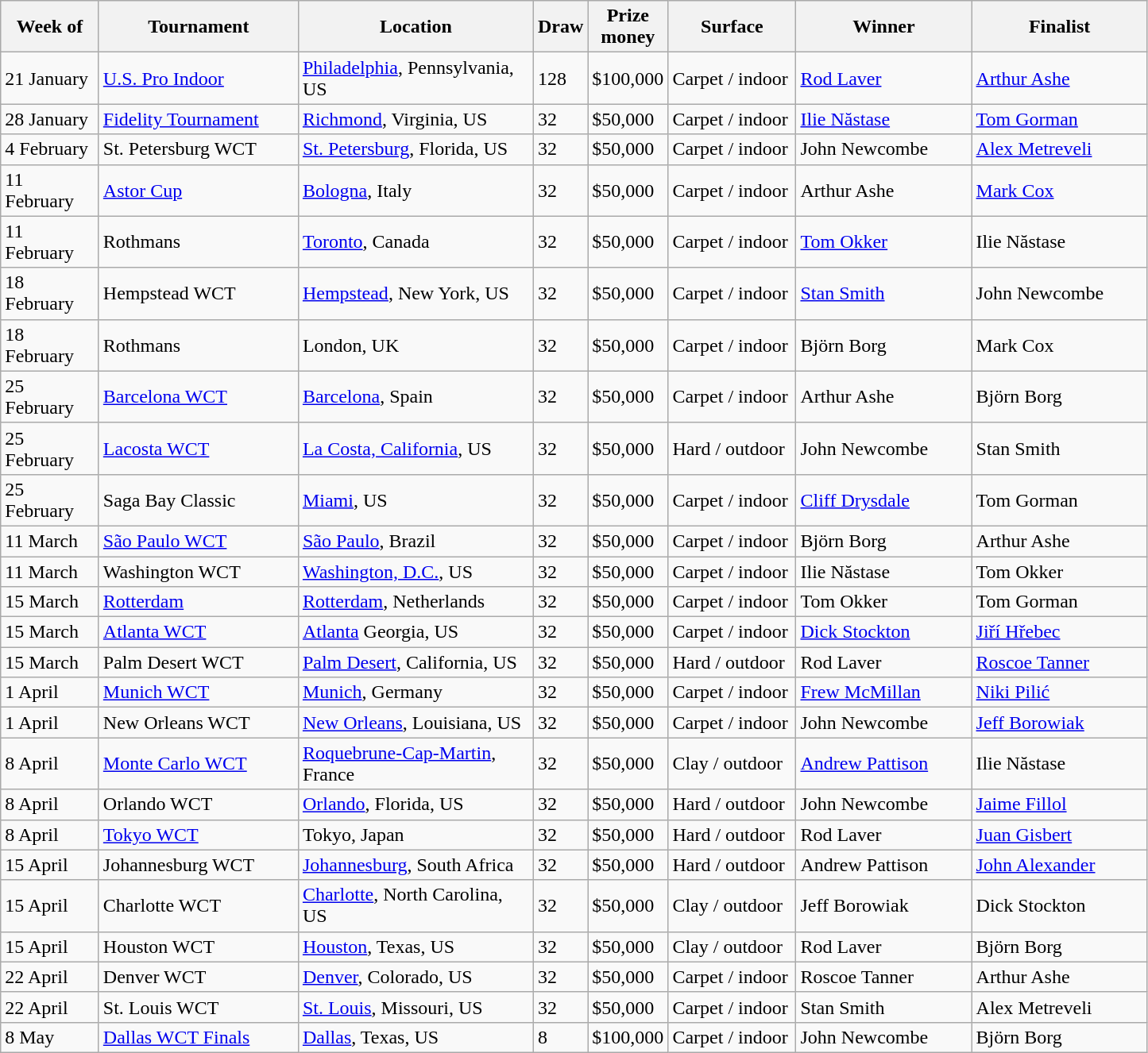<table class="sortable wikitable">
<tr>
<th width=75>Week of</th>
<th width=160>Tournament</th>
<th width=190>Location</th>
<th width=30>Draw</th>
<th width=60>Prize money</th>
<th width=100>Surface</th>
<th width=140>Winner</th>
<th width=140>Finalist</th>
</tr>
<tr>
<td>21 January</td>
<td><a href='#'>U.S. Pro Indoor</a></td>
<td><a href='#'>Philadelphia</a>, Pennsylvania, US</td>
<td>128</td>
<td>$100,000</td>
<td>Carpet / indoor</td>
<td> <a href='#'>Rod Laver</a></td>
<td> <a href='#'>Arthur Ashe</a></td>
</tr>
<tr>
<td>28 January</td>
<td><a href='#'>Fidelity Tournament</a></td>
<td><a href='#'>Richmond</a>, Virginia, US</td>
<td>32</td>
<td>$50,000</td>
<td>Carpet / indoor</td>
<td> <a href='#'>Ilie Năstase</a></td>
<td> <a href='#'>Tom Gorman</a></td>
</tr>
<tr>
<td>4 February</td>
<td>St. Petersburg WCT</td>
<td><a href='#'>St. Petersburg</a>, Florida, US</td>
<td>32</td>
<td>$50,000</td>
<td>Carpet / indoor</td>
<td> John Newcombe</td>
<td> <a href='#'>Alex Metreveli</a></td>
</tr>
<tr>
<td>11 February</td>
<td><a href='#'>Astor Cup</a></td>
<td><a href='#'>Bologna</a>, Italy</td>
<td>32</td>
<td>$50,000</td>
<td>Carpet / indoor</td>
<td> Arthur Ashe</td>
<td> <a href='#'>Mark Cox</a></td>
</tr>
<tr>
<td>11 February</td>
<td>Rothmans</td>
<td><a href='#'>Toronto</a>, Canada</td>
<td>32</td>
<td>$50,000</td>
<td>Carpet / indoor</td>
<td> <a href='#'>Tom Okker</a></td>
<td> Ilie Năstase</td>
</tr>
<tr>
<td>18 February</td>
<td>Hempstead WCT</td>
<td><a href='#'>Hempstead</a>, New York, US</td>
<td>32</td>
<td>$50,000</td>
<td>Carpet / indoor</td>
<td> <a href='#'>Stan Smith</a></td>
<td> John Newcombe</td>
</tr>
<tr>
<td>18 February</td>
<td>Rothmans</td>
<td>London, UK</td>
<td>32</td>
<td>$50,000</td>
<td>Carpet / indoor</td>
<td> Björn Borg</td>
<td> Mark Cox</td>
</tr>
<tr>
<td>25 February</td>
<td><a href='#'>Barcelona WCT</a></td>
<td><a href='#'>Barcelona</a>, Spain</td>
<td>32</td>
<td>$50,000</td>
<td>Carpet / indoor</td>
<td> Arthur Ashe</td>
<td> Björn Borg</td>
</tr>
<tr>
<td>25 February</td>
<td><a href='#'>Lacosta WCT</a></td>
<td><a href='#'>La Costa, California</a>, US</td>
<td>32</td>
<td>$50,000</td>
<td>Hard / outdoor</td>
<td> John Newcombe</td>
<td> Stan Smith</td>
</tr>
<tr>
<td>25 February</td>
<td>Saga Bay Classic</td>
<td><a href='#'>Miami</a>, US</td>
<td>32</td>
<td>$50,000</td>
<td>Carpet / indoor</td>
<td> <a href='#'>Cliff Drysdale</a></td>
<td> Tom Gorman</td>
</tr>
<tr>
<td>11 March</td>
<td><a href='#'>São Paulo WCT</a></td>
<td><a href='#'>São Paulo</a>, Brazil</td>
<td>32</td>
<td>$50,000</td>
<td>Carpet / indoor</td>
<td> Björn Borg</td>
<td> Arthur Ashe</td>
</tr>
<tr>
<td>11 March</td>
<td>Washington WCT</td>
<td><a href='#'>Washington, D.C.</a>, US</td>
<td>32</td>
<td>$50,000</td>
<td>Carpet / indoor</td>
<td> Ilie Năstase</td>
<td> Tom Okker</td>
</tr>
<tr>
<td>15 March</td>
<td><a href='#'>Rotterdam</a></td>
<td><a href='#'>Rotterdam</a>, Netherlands</td>
<td>32</td>
<td>$50,000</td>
<td>Carpet / indoor</td>
<td> Tom Okker</td>
<td> Tom Gorman</td>
</tr>
<tr>
<td>15 March</td>
<td><a href='#'>Atlanta WCT</a></td>
<td><a href='#'>Atlanta</a> Georgia, US</td>
<td>32</td>
<td>$50,000</td>
<td>Carpet / indoor</td>
<td> <a href='#'>Dick Stockton</a></td>
<td> <a href='#'>Jiří Hřebec</a></td>
</tr>
<tr>
<td>15 March</td>
<td>Palm Desert WCT</td>
<td><a href='#'>Palm Desert</a>, California, US</td>
<td>32</td>
<td>$50,000</td>
<td>Hard / outdoor</td>
<td> Rod Laver</td>
<td> <a href='#'>Roscoe Tanner</a></td>
</tr>
<tr>
<td>1 April</td>
<td><a href='#'>Munich WCT</a></td>
<td><a href='#'>Munich</a>, Germany</td>
<td>32</td>
<td>$50,000</td>
<td>Carpet / indoor</td>
<td> <a href='#'>Frew McMillan</a></td>
<td> <a href='#'>Niki Pilić</a></td>
</tr>
<tr>
<td>1 April</td>
<td>New Orleans WCT</td>
<td><a href='#'>New Orleans</a>, Louisiana, US</td>
<td>32</td>
<td>$50,000</td>
<td>Carpet / indoor</td>
<td> John Newcombe</td>
<td> <a href='#'>Jeff Borowiak</a></td>
</tr>
<tr>
<td>8 April</td>
<td><a href='#'>Monte Carlo WCT</a></td>
<td><a href='#'>Roquebrune-Cap-Martin</a>, France</td>
<td>32</td>
<td>$50,000</td>
<td>Clay / outdoor</td>
<td> <a href='#'>Andrew Pattison</a></td>
<td> Ilie Năstase</td>
</tr>
<tr>
<td>8 April</td>
<td>Orlando WCT</td>
<td><a href='#'>Orlando</a>, Florida, US</td>
<td>32</td>
<td>$50,000</td>
<td>Hard / outdoor</td>
<td> John Newcombe</td>
<td> <a href='#'>Jaime Fillol</a></td>
</tr>
<tr>
<td>8 April</td>
<td><a href='#'>Tokyo WCT</a></td>
<td>Tokyo, Japan</td>
<td>32</td>
<td>$50,000</td>
<td>Hard / outdoor</td>
<td> Rod Laver</td>
<td> <a href='#'>Juan Gisbert</a></td>
</tr>
<tr>
<td>15 April</td>
<td>Johannesburg WCT</td>
<td><a href='#'>Johannesburg</a>, South Africa</td>
<td>32</td>
<td>$50,000</td>
<td>Hard / outdoor</td>
<td> Andrew Pattison</td>
<td> <a href='#'>John Alexander</a></td>
</tr>
<tr>
<td>15 April</td>
<td>Charlotte WCT</td>
<td><a href='#'>Charlotte</a>, North Carolina, US</td>
<td>32</td>
<td>$50,000</td>
<td>Clay / outdoor</td>
<td> Jeff Borowiak</td>
<td> Dick Stockton</td>
</tr>
<tr>
<td>15 April</td>
<td>Houston WCT</td>
<td><a href='#'>Houston</a>, Texas, US</td>
<td>32</td>
<td>$50,000</td>
<td>Clay / outdoor</td>
<td> Rod Laver</td>
<td> Björn Borg</td>
</tr>
<tr>
<td>22 April</td>
<td>Denver WCT</td>
<td><a href='#'>Denver</a>, Colorado, US</td>
<td>32</td>
<td>$50,000</td>
<td>Carpet / indoor</td>
<td> Roscoe Tanner</td>
<td> Arthur Ashe</td>
</tr>
<tr>
<td>22 April</td>
<td>St. Louis WCT</td>
<td><a href='#'>St. Louis</a>, Missouri, US</td>
<td>32</td>
<td>$50,000</td>
<td>Carpet / indoor</td>
<td> Stan Smith</td>
<td> Alex Metreveli</td>
</tr>
<tr>
<td>8 May</td>
<td><a href='#'>Dallas WCT Finals</a></td>
<td><a href='#'>Dallas</a>, Texas, US</td>
<td>8</td>
<td>$100,000</td>
<td>Carpet / indoor</td>
<td> John Newcombe</td>
<td> Björn Borg</td>
</tr>
</table>
